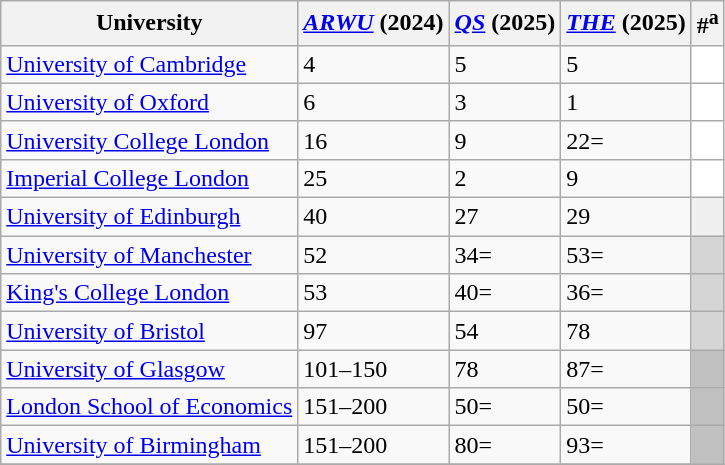<table class="wikitable sortable" style="text-align: left;">
<tr>
<th>University</th>
<th data-sort-type="number"><em><a href='#'>ARWU</a></em> (2024)</th>
<th data-sort-type="number"><em><a href='#'>QS</a></em> (2025)</th>
<th data-sort-type="number"><em><a href='#'>THE</a></em> (2025)</th>
<th>#<sup>a</sup></th>
</tr>
<tr>
<td align="left"><a href='#'>University of Cambridge</a></td>
<td>4</td>
<td>5</td>
<td>5</td>
<td style="background-color:white"></td>
</tr>
<tr>
<td align="left"><a href='#'>University of Oxford</a></td>
<td>6</td>
<td>3</td>
<td>1</td>
<td style="background-color:white"></td>
</tr>
<tr>
<td align="left"><a href='#'>University College London</a></td>
<td>16</td>
<td>9</td>
<td>22=</td>
<td style="background-color:white"></td>
</tr>
<tr>
<td align="left"><a href='#'>Imperial College London</a></td>
<td>25</td>
<td>2</td>
<td>9</td>
<td style="background-color:white"></td>
</tr>
<tr>
<td align="left"><a href='#'>University of Edinburgh</a></td>
<td>40</td>
<td>27</td>
<td>29</td>
<td style="background-color:#F0F0F0"></td>
</tr>
<tr>
<td align="left"><a href='#'>University of Manchester</a></td>
<td>52</td>
<td>34=</td>
<td>53=</td>
<td style="background-color:#D5D5D5"></td>
</tr>
<tr>
<td align="left"><a href='#'>King's College London</a></td>
<td>53</td>
<td>40=</td>
<td>36=</td>
<td style="background-color:#D5D5D5"></td>
</tr>
<tr>
<td align="left"><a href='#'>University of Bristol</a></td>
<td>97</td>
<td>54</td>
<td>78</td>
<td style="background-color:#D5D5D5"></td>
</tr>
<tr>
<td align="left"><a href='#'>University of Glasgow</a></td>
<td>101–150</td>
<td>78</td>
<td>87=</td>
<td style="background-color:#C0C0C0"></td>
</tr>
<tr>
<td align="left"><a href='#'>London School of Economics</a></td>
<td>151–200</td>
<td>50=</td>
<td>50=</td>
<td style="background-color:#C0C0C0"></td>
</tr>
<tr>
<td align="left"><a href='#'>University of Birmingham</a></td>
<td>151–200</td>
<td>80=</td>
<td>93=</td>
<td style="background-color:#C0C0C0"></td>
</tr>
<tr>
</tr>
</table>
